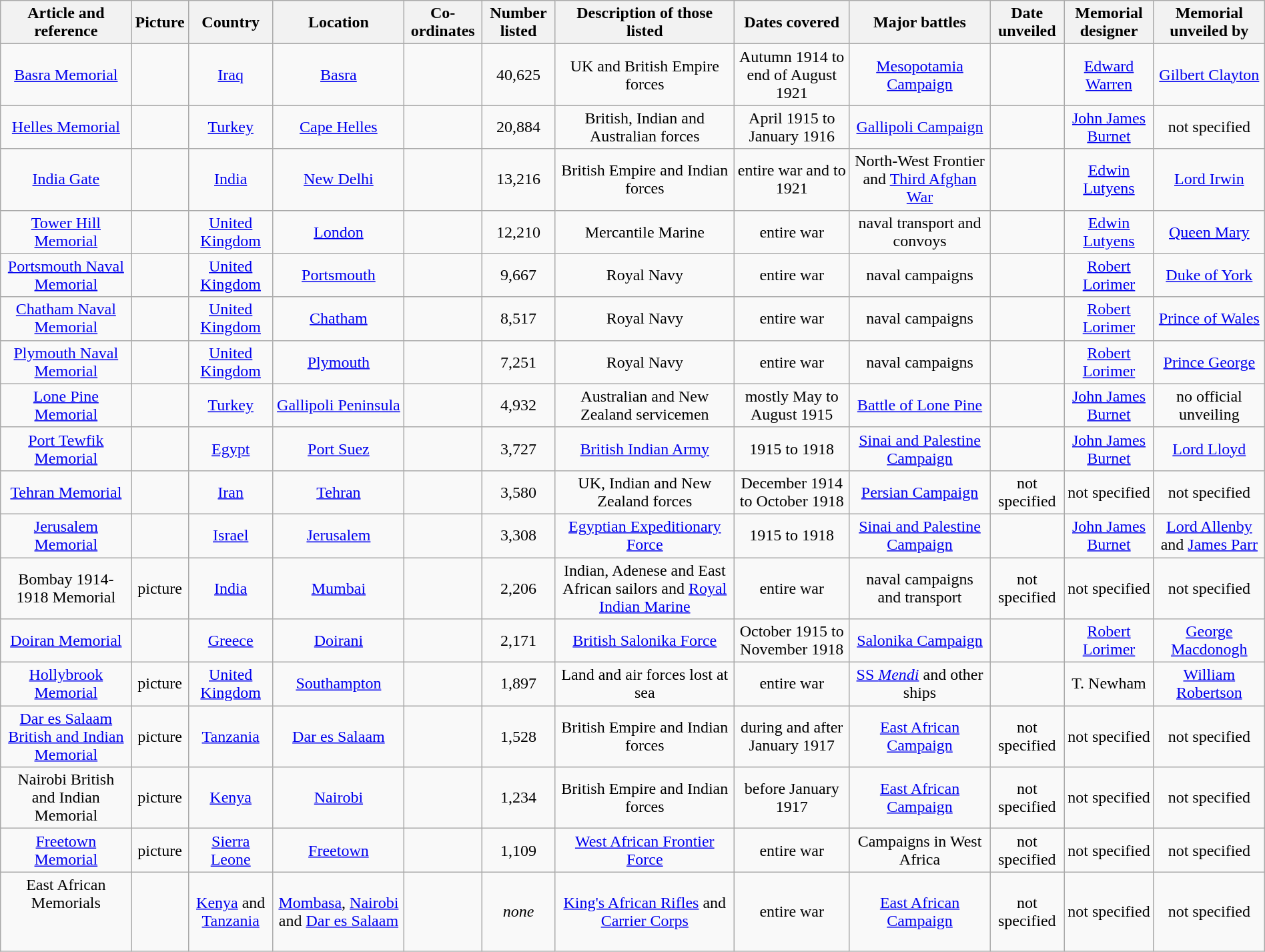<table class="wikitable sortable" style="text-align: center; margin: auto auto">
<tr>
<th>Article and reference</th>
<th class="unsortable">Picture</th>
<th>Country</th>
<th class="unsortable">Location</th>
<th class="unsortable">Co-ordinates</th>
<th>Number listed</th>
<th class="unsortable">Description of those listed</th>
<th class="unsortable">Dates covered</th>
<th class="unsortable">Major battles</th>
<th>Date unveiled</th>
<th class="unsortable">Memorial designer</th>
<th class="unsortable">Memorial unveiled by</th>
</tr>
<tr>
<td><a href='#'>Basra Memorial</a><br><small></small></td>
<td></td>
<td><a href='#'>Iraq</a></td>
<td><a href='#'>Basra</a></td>
<td></td>
<td>40,625</td>
<td>UK and British Empire forces</td>
<td>Autumn 1914 to end of August 1921</td>
<td><a href='#'>Mesopotamia Campaign</a></td>
<td></td>
<td><a href='#'>Edward Warren</a></td>
<td><a href='#'>Gilbert Clayton</a></td>
</tr>
<tr>
<td><a href='#'>Helles Memorial</a><br><small></small></td>
<td></td>
<td><a href='#'>Turkey</a></td>
<td><a href='#'>Cape Helles</a></td>
<td></td>
<td>20,884</td>
<td>British, Indian and Australian forces</td>
<td>April 1915 to January 1916</td>
<td><a href='#'>Gallipoli Campaign</a></td>
<td></td>
<td><a href='#'>John James Burnet</a></td>
<td>not specified</td>
</tr>
<tr>
<td><a href='#'>India Gate</a><br><small></small></td>
<td></td>
<td><a href='#'>India</a></td>
<td><a href='#'>New Delhi</a></td>
<td></td>
<td>13,216</td>
<td>British Empire and Indian forces</td>
<td>entire war and to 1921</td>
<td>North-West Frontier and <a href='#'>Third Afghan War</a></td>
<td></td>
<td><a href='#'>Edwin Lutyens</a></td>
<td><a href='#'>Lord Irwin</a></td>
</tr>
<tr>
<td><a href='#'>Tower Hill Memorial</a><br><small></small></td>
<td></td>
<td><a href='#'>United Kingdom</a></td>
<td><a href='#'>London</a></td>
<td></td>
<td>12,210</td>
<td>Mercantile Marine</td>
<td>entire war</td>
<td>naval transport and convoys</td>
<td></td>
<td><a href='#'>Edwin Lutyens</a></td>
<td><a href='#'>Queen Mary</a></td>
</tr>
<tr>
<td><a href='#'>Portsmouth Naval Memorial</a><br><small></small></td>
<td></td>
<td><a href='#'>United Kingdom</a></td>
<td><a href='#'>Portsmouth</a></td>
<td></td>
<td>9,667</td>
<td>Royal Navy</td>
<td>entire war</td>
<td>naval campaigns</td>
<td></td>
<td><a href='#'>Robert Lorimer</a></td>
<td><a href='#'>Duke of York</a></td>
</tr>
<tr>
<td><a href='#'>Chatham Naval Memorial</a><br><small></small></td>
<td></td>
<td><a href='#'>United Kingdom</a></td>
<td><a href='#'>Chatham</a></td>
<td></td>
<td>8,517</td>
<td>Royal Navy</td>
<td>entire war</td>
<td>naval campaigns</td>
<td></td>
<td><a href='#'>Robert Lorimer</a></td>
<td><a href='#'>Prince of Wales</a></td>
</tr>
<tr>
<td><a href='#'>Plymouth Naval Memorial</a><br><small></small></td>
<td></td>
<td><a href='#'>United Kingdom</a></td>
<td><a href='#'>Plymouth</a></td>
<td></td>
<td>7,251</td>
<td>Royal Navy</td>
<td>entire war</td>
<td>naval campaigns</td>
<td></td>
<td><a href='#'>Robert Lorimer</a></td>
<td><a href='#'>Prince George</a></td>
</tr>
<tr>
<td><a href='#'>Lone Pine Memorial</a><br><small></small></td>
<td></td>
<td><a href='#'>Turkey</a></td>
<td><a href='#'>Gallipoli Peninsula</a></td>
<td></td>
<td>4,932</td>
<td>Australian and New Zealand servicemen</td>
<td>mostly May to August 1915</td>
<td><a href='#'>Battle of Lone Pine</a></td>
<td></td>
<td><a href='#'>John James Burnet</a></td>
<td>no official unveiling</td>
</tr>
<tr>
<td><a href='#'>Port Tewfik Memorial</a><br><small></small></td>
<td></td>
<td><a href='#'>Egypt</a></td>
<td><a href='#'>Port Suez</a></td>
<td></td>
<td>3,727</td>
<td><a href='#'>British Indian Army</a></td>
<td>1915 to 1918</td>
<td><a href='#'>Sinai and Palestine Campaign</a></td>
<td></td>
<td><a href='#'>John James Burnet</a></td>
<td><a href='#'>Lord Lloyd</a></td>
</tr>
<tr>
<td><a href='#'>Tehran Memorial</a><small></small></td>
<td></td>
<td><a href='#'>Iran</a></td>
<td><a href='#'>Tehran</a></td>
<td></td>
<td>3,580</td>
<td>UK, Indian and New Zealand forces</td>
<td>December 1914 to October 1918</td>
<td><a href='#'>Persian Campaign</a></td>
<td>not specified</td>
<td>not specified</td>
<td>not specified</td>
</tr>
<tr>
<td><a href='#'>Jerusalem Memorial</a><br><small></small></td>
<td></td>
<td><a href='#'>Israel</a></td>
<td><a href='#'>Jerusalem</a></td>
<td></td>
<td>3,308</td>
<td><a href='#'>Egyptian Expeditionary Force</a></td>
<td>1915 to 1918</td>
<td><a href='#'>Sinai and Palestine Campaign</a></td>
<td></td>
<td><a href='#'>John James Burnet</a></td>
<td><a href='#'>Lord Allenby</a> and <a href='#'>James Parr</a></td>
</tr>
<tr>
<td>Bombay 1914-1918 Memorial<br><small></small></td>
<td>picture</td>
<td><a href='#'>India</a></td>
<td><a href='#'>Mumbai</a></td>
<td></td>
<td>2,206</td>
<td>Indian, Adenese and East African sailors and <a href='#'>Royal Indian Marine</a></td>
<td>entire war</td>
<td>naval campaigns and transport</td>
<td>not specified</td>
<td>not specified</td>
<td>not specified</td>
</tr>
<tr>
<td><a href='#'>Doiran Memorial</a><br><small></small></td>
<td></td>
<td><a href='#'>Greece</a></td>
<td><a href='#'>Doirani</a></td>
<td></td>
<td>2,171</td>
<td><a href='#'>British Salonika Force</a></td>
<td>October 1915 to November 1918</td>
<td><a href='#'>Salonika Campaign</a></td>
<td></td>
<td><a href='#'>Robert Lorimer</a></td>
<td><a href='#'>George Macdonogh</a></td>
</tr>
<tr>
<td><a href='#'>Hollybrook Memorial</a><br><small></small></td>
<td>picture</td>
<td><a href='#'>United Kingdom</a></td>
<td><a href='#'>Southampton</a></td>
<td></td>
<td>1,897</td>
<td>Land and air forces lost at sea</td>
<td>entire war</td>
<td><a href='#'>SS <em>Mendi</em></a> and other ships</td>
<td></td>
<td>T. Newham</td>
<td><a href='#'>William Robertson</a></td>
</tr>
<tr>
<td><a href='#'>Dar es Salaam British and Indian Memorial</a><br><small></small></td>
<td>picture</td>
<td><a href='#'>Tanzania</a></td>
<td><a href='#'>Dar es Salaam</a></td>
<td></td>
<td>1,528</td>
<td>British Empire and Indian forces</td>
<td>during and after January 1917</td>
<td><a href='#'>East African Campaign</a></td>
<td>not specified</td>
<td>not specified</td>
<td>not specified</td>
</tr>
<tr>
<td>Nairobi British and Indian Memorial<br><small></small></td>
<td>picture</td>
<td><a href='#'>Kenya</a></td>
<td><a href='#'>Nairobi</a></td>
<td></td>
<td>1,234</td>
<td>British Empire and Indian forces</td>
<td>before January 1917</td>
<td><a href='#'>East African Campaign</a></td>
<td>not specified</td>
<td>not specified</td>
<td>not specified</td>
</tr>
<tr>
<td><a href='#'>Freetown Memorial</a><br><small></small></td>
<td>picture</td>
<td><a href='#'>Sierra Leone</a></td>
<td><a href='#'>Freetown</a></td>
<td></td>
<td>1,109</td>
<td><a href='#'>West African Frontier Force</a></td>
<td>entire war</td>
<td>Campaigns in West Africa</td>
<td>not specified</td>
<td>not specified</td>
<td>not specified</td>
</tr>
<tr>
<td>East African Memorials<br><small></small><br><small></small><br><small></small></td>
<td></td>
<td><a href='#'>Kenya</a> and <a href='#'>Tanzania</a></td>
<td><a href='#'>Mombasa</a>, <a href='#'>Nairobi</a> and <a href='#'>Dar es Salaam</a></td>
<td>  </td>
<td><em>none</em></td>
<td><a href='#'>King's African Rifles</a> and <a href='#'>Carrier Corps</a></td>
<td>entire war</td>
<td><a href='#'>East African Campaign</a></td>
<td>not specified</td>
<td>not specified</td>
<td>not specified</td>
</tr>
</table>
